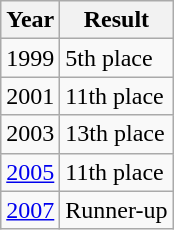<table class="wikitable">
<tr>
<th>Year</th>
<th>Result</th>
</tr>
<tr>
<td> 1999</td>
<td>5th place</td>
</tr>
<tr>
<td> 2001</td>
<td>11th place</td>
</tr>
<tr>
<td> 2003</td>
<td>13th place</td>
</tr>
<tr>
<td> <a href='#'>2005</a></td>
<td>11th place</td>
</tr>
<tr>
<td> <a href='#'>2007</a></td>
<td> Runner-up</td>
</tr>
</table>
